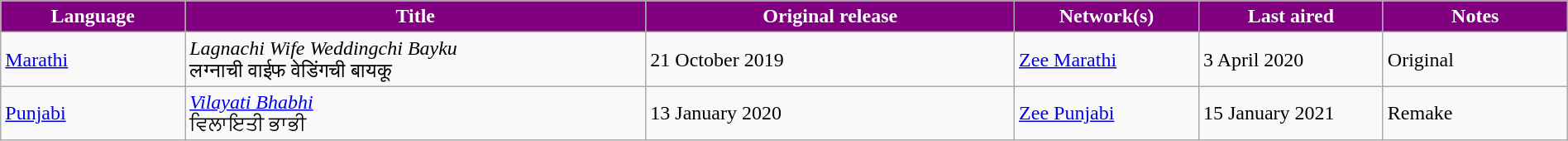<table class="wikitable" style="width: 100%; margin-right: 0;">
<tr style="color:white">
<th style="background:Purple; width:10%;">Language</th>
<th style="background:Purple; width:25%;">Title</th>
<th style="background:Purple; width:20%;">Original release</th>
<th style="background:Purple; width:10%;">Network(s)</th>
<th style="background:Purple; width:10%;">Last aired</th>
<th style="background:Purple; width:10%;">Notes</th>
</tr>
<tr>
<td><a href='#'>Marathi</a></td>
<td><em>Lagnachi Wife Weddingchi Bayku</em> <br> लग्नाची वाईफ वेडिंगची बायकू</td>
<td>21 October 2019</td>
<td><a href='#'>Zee Marathi</a></td>
<td>3 April 2020</td>
<td>Original</td>
</tr>
<tr>
<td><a href='#'>Punjabi</a></td>
<td><em><a href='#'>Vilayati Bhabhi</a></em> <br> ਵਿਲਾਇਤੀ ਭਾਭੀ</td>
<td>13 January 2020</td>
<td><a href='#'>Zee Punjabi</a></td>
<td>15 January 2021</td>
<td>Remake</td>
</tr>
</table>
